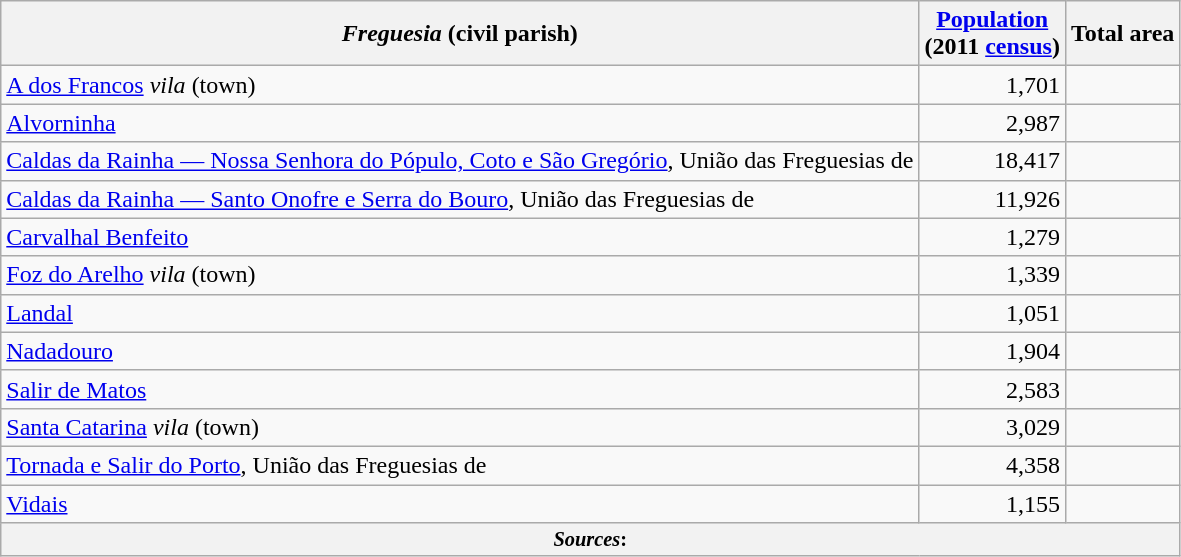<table class="wikitable sortable">
<tr>
<th><em>Freguesia</em> (civil parish)</th>
<th data-sort-type="number"><a href='#'>Population</a><br>(2011 <a href='#'>census</a>)</th>
<th colspan=2>Total area</th>
</tr>
<tr>
<td><a href='#'>A dos Francos</a> <em>vila</em> (town)</td>
<td align=right>1,701</td>
<td></td>
</tr>
<tr>
<td><a href='#'>Alvorninha</a></td>
<td align=right>2,987</td>
<td></td>
</tr>
<tr>
<td data-sort-value="Caldas da Rainha — Nossa Senhora do Pópulo, Coto e São Gregório"><a href='#'>Caldas da Rainha — Nossa Senhora do Pópulo, Coto e São Gregório</a>, União das Freguesias de</td>
<td align=right>18,417</td>
<td></td>
</tr>
<tr>
<td data-sort-value="Caldas da Rainha — Santo Onofre e Serra do Bouro"><a href='#'>Caldas da Rainha — Santo Onofre e Serra do Bouro</a>, União das Freguesias de</td>
<td align=right>11,926</td>
<td></td>
</tr>
<tr>
<td><a href='#'>Carvalhal Benfeito</a></td>
<td align=right>1,279</td>
<td></td>
</tr>
<tr>
<td><a href='#'>Foz do Arelho</a> <em>vila</em> (town)</td>
<td align=right>1,339</td>
<td></td>
</tr>
<tr>
<td><a href='#'>Landal</a></td>
<td align=right>1,051</td>
<td></td>
</tr>
<tr>
<td><a href='#'>Nadadouro</a></td>
<td align=right>1,904</td>
<td></td>
</tr>
<tr>
<td><a href='#'>Salir de Matos</a></td>
<td align=right>2,583</td>
<td></td>
</tr>
<tr>
<td><a href='#'>Santa Catarina</a> <em>vila</em> (town)</td>
<td align=right>3,029</td>
<td></td>
</tr>
<tr>
<td data-sort-value="Tornada e Salir do Porto"><a href='#'>Tornada e Salir do Porto</a>, União das Freguesias de</td>
<td align=right>4,358</td>
<td></td>
</tr>
<tr>
<td><a href='#'>Vidais</a></td>
<td align=right>1,155</td>
<td></td>
</tr>
<tr>
<th colspan="4" style="text-align:center;font-size:85%"><em>Sources</em>:</th>
</tr>
</table>
